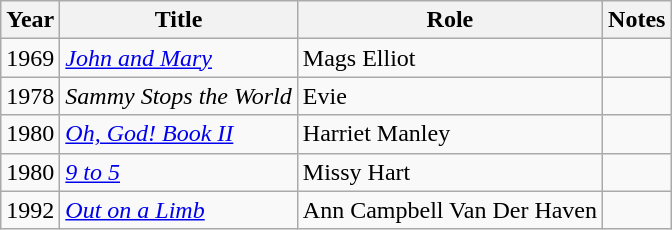<table class="wikitable sortable">
<tr>
<th>Year</th>
<th>Title</th>
<th>Role</th>
<th class="unsortable">Notes</th>
</tr>
<tr>
<td>1969</td>
<td><em><a href='#'>John and Mary</a></em></td>
<td>Mags Elliot</td>
<td></td>
</tr>
<tr>
<td>1978</td>
<td><em>Sammy Stops the World</em></td>
<td>Evie</td>
<td></td>
</tr>
<tr>
<td>1980</td>
<td><em><a href='#'>Oh, God! Book II</a></em></td>
<td>Harriet Manley</td>
<td></td>
</tr>
<tr>
<td>1980</td>
<td><em><a href='#'>9 to 5</a></em></td>
<td>Missy Hart</td>
<td></td>
</tr>
<tr>
<td>1992</td>
<td><em><a href='#'>Out on a Limb</a></em></td>
<td>Ann Campbell Van Der Haven</td>
<td></td>
</tr>
</table>
